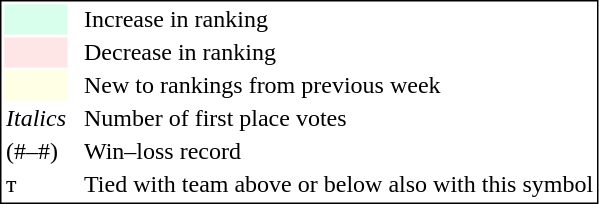<table style="border:1px solid black;">
<tr>
<td style="background:#D8FFEB; width:20px;"></td>
<td> </td>
<td>Increase in ranking</td>
</tr>
<tr>
<td style="background:#FFE6E6; width:20px;"></td>
<td> </td>
<td>Decrease in ranking</td>
</tr>
<tr>
<td style="background:#FFFFE6; width:20px;"></td>
<td> </td>
<td>New to rankings from previous week</td>
</tr>
<tr>
<td><em>Italics</em></td>
<td> </td>
<td>Number of first place votes</td>
</tr>
<tr>
<td>(#–#)</td>
<td> </td>
<td>Win–loss record</td>
</tr>
<tr>
<td>т</td>
<td></td>
<td>Tied with team above or below also with this symbol</td>
</tr>
</table>
